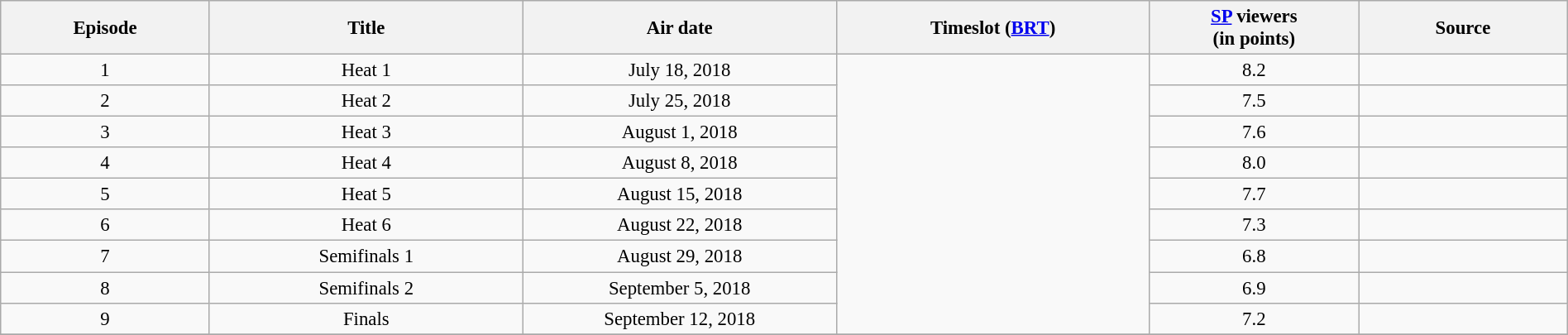<table class="wikitable sortable" style="text-align:center; font-size:95%; width: 100%">
<tr>
<th width="05.0%">Episode</th>
<th width="07.5%">Title</th>
<th width="07.5%">Air date</th>
<th width="07.5%">Timeslot (<a href='#'>BRT</a>)</th>
<th width="05.0%"><a href='#'>SP</a> viewers<br>(in points)</th>
<th width="05.0%">Source</th>
</tr>
<tr>
<td>1</td>
<td>Heat 1</td>
<td>July 18, 2018</td>
<td rowspan=9></td>
<td>8.2</td>
<td></td>
</tr>
<tr>
<td>2</td>
<td>Heat 2</td>
<td>July 25, 2018</td>
<td>7.5</td>
<td></td>
</tr>
<tr>
<td>3</td>
<td>Heat 3</td>
<td>August 1, 2018</td>
<td>7.6</td>
<td></td>
</tr>
<tr>
<td>4</td>
<td>Heat 4</td>
<td>August 8, 2018</td>
<td>8.0</td>
<td></td>
</tr>
<tr>
<td>5</td>
<td>Heat 5</td>
<td>August 15, 2018</td>
<td>7.7</td>
<td></td>
</tr>
<tr>
<td>6</td>
<td>Heat 6</td>
<td>August 22, 2018</td>
<td>7.3</td>
<td></td>
</tr>
<tr>
<td>7</td>
<td>Semifinals 1</td>
<td>August 29, 2018</td>
<td>6.8</td>
<td></td>
</tr>
<tr>
<td>8</td>
<td>Semifinals 2</td>
<td>September 5, 2018</td>
<td>6.9</td>
<td></td>
</tr>
<tr>
<td>9</td>
<td>Finals</td>
<td>September 12, 2018</td>
<td>7.2</td>
<td></td>
</tr>
<tr>
</tr>
</table>
